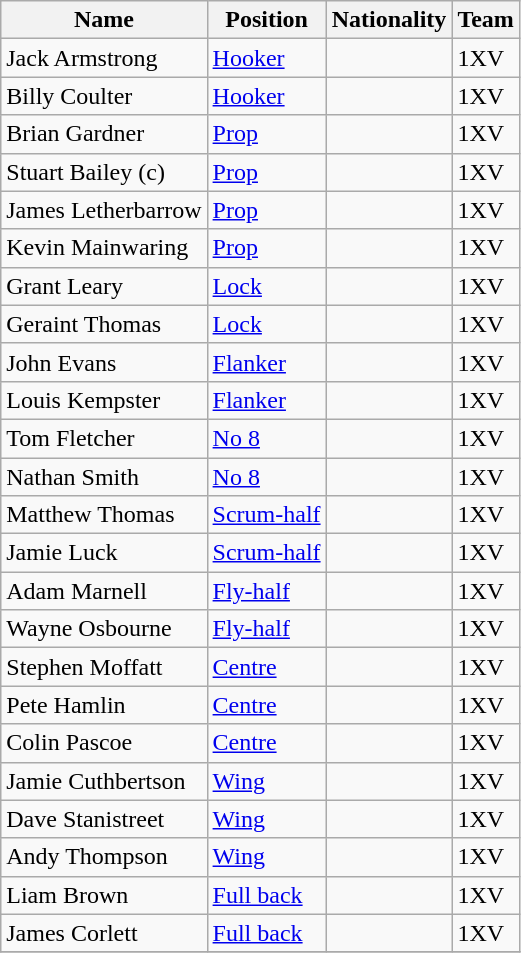<table class="wikitable sortable" border="1">
<tr>
<th scope="col">Name</th>
<th scope="col">Position</th>
<th scope="col">Nationality</th>
<th scope="col" class="unsortable">Team</th>
</tr>
<tr>
<td>Jack Armstrong</td>
<td><a href='#'>Hooker</a></td>
<td></td>
<td>1XV</td>
</tr>
<tr>
<td>Billy Coulter</td>
<td><a href='#'>Hooker</a></td>
<td></td>
<td>1XV</td>
</tr>
<tr>
<td>Brian Gardner</td>
<td><a href='#'>Prop</a></td>
<td></td>
<td>1XV</td>
</tr>
<tr>
<td>Stuart Bailey (c)</td>
<td><a href='#'>Prop</a></td>
<td></td>
<td>1XV</td>
</tr>
<tr>
<td>James Letherbarrow</td>
<td><a href='#'>Prop</a></td>
<td></td>
<td>1XV</td>
</tr>
<tr>
<td>Kevin Mainwaring</td>
<td><a href='#'>Prop</a></td>
<td></td>
<td>1XV</td>
</tr>
<tr>
<td>Grant Leary</td>
<td><a href='#'>Lock</a></td>
<td></td>
<td>1XV</td>
</tr>
<tr>
<td>Geraint Thomas</td>
<td><a href='#'>Lock</a></td>
<td></td>
<td>1XV</td>
</tr>
<tr>
<td>John Evans</td>
<td><a href='#'>Flanker</a></td>
<td></td>
<td>1XV</td>
</tr>
<tr>
<td>Louis Kempster</td>
<td><a href='#'>Flanker</a></td>
<td></td>
<td>1XV</td>
</tr>
<tr>
<td>Tom Fletcher</td>
<td><a href='#'>No 8</a></td>
<td></td>
<td>1XV</td>
</tr>
<tr>
<td>Nathan Smith</td>
<td><a href='#'>No 8</a></td>
<td></td>
<td>1XV</td>
</tr>
<tr>
<td>Matthew Thomas</td>
<td><a href='#'>Scrum-half</a></td>
<td></td>
<td>1XV</td>
</tr>
<tr>
<td>Jamie Luck</td>
<td><a href='#'>Scrum-half</a></td>
<td></td>
<td>1XV</td>
</tr>
<tr>
<td>Adam Marnell</td>
<td><a href='#'>Fly-half</a></td>
<td></td>
<td>1XV</td>
</tr>
<tr>
<td>Wayne Osbourne</td>
<td><a href='#'>Fly-half</a></td>
<td></td>
<td>1XV</td>
</tr>
<tr>
<td>Stephen Moffatt</td>
<td><a href='#'>Centre</a></td>
<td></td>
<td>1XV</td>
</tr>
<tr>
<td>Pete Hamlin</td>
<td><a href='#'>Centre</a></td>
<td></td>
<td>1XV</td>
</tr>
<tr>
<td>Colin Pascoe</td>
<td><a href='#'>Centre</a></td>
<td></td>
<td>1XV</td>
</tr>
<tr>
<td>Jamie Cuthbertson</td>
<td><a href='#'>Wing</a></td>
<td></td>
<td>1XV</td>
</tr>
<tr>
<td>Dave Stanistreet</td>
<td><a href='#'>Wing</a></td>
<td></td>
<td>1XV</td>
</tr>
<tr>
<td>Andy Thompson</td>
<td><a href='#'>Wing</a></td>
<td></td>
<td>1XV</td>
</tr>
<tr>
<td>Liam Brown</td>
<td><a href='#'>Full back</a></td>
<td></td>
<td>1XV</td>
</tr>
<tr>
<td>James Corlett</td>
<td><a href='#'>Full back</a></td>
<td></td>
<td>1XV</td>
</tr>
<tr>
</tr>
</table>
